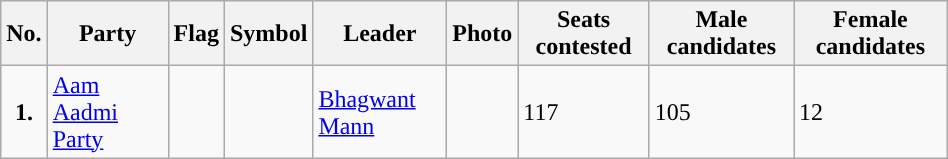<table class="wikitable"  width="50%">
<tr>
<th>No.</th>
<th>Party</th>
<th>Flag</th>
<th>Symbol</th>
<th>Leader</th>
<th>Photo</th>
<th>Seats contested</th>
<th>Male candidates</th>
<th>Female candidates</th>
</tr>
<tr>
<td ! style="text-align:center; background:"><strong>1.</strong></td>
<td><a href='#'>Aam Aadmi Party</a></td>
<td></td>
<td></td>
<td><a href='#'>Bhagwant Mann</a></td>
<td></td>
<td>117</td>
<td>105</td>
<td>12</td>
</tr>
</table>
